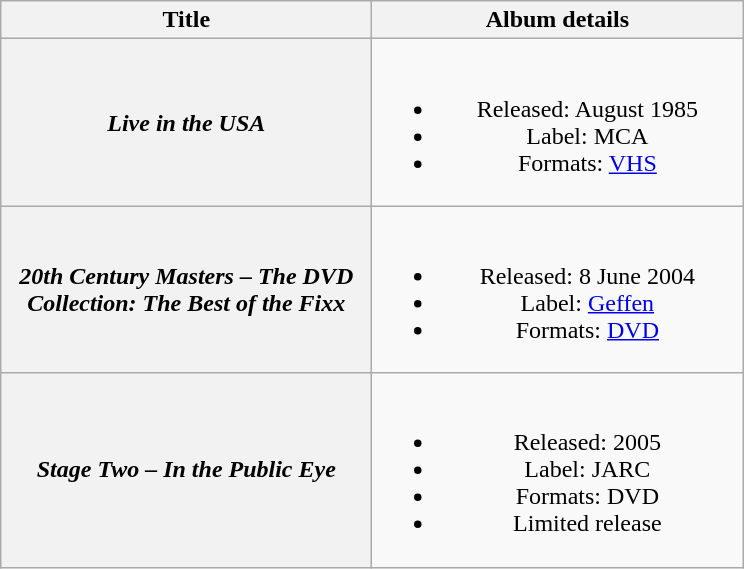<table class="wikitable plainrowheaders" style="text-align:center;">
<tr>
<th scope="col" style="width:15em;">Title</th>
<th scope="col" style="width:15em;">Album details</th>
</tr>
<tr>
<th scope="row"><em>Live in the USA</em></th>
<td><br><ul><li>Released: August 1985</li><li>Label: MCA</li><li>Formats: <a href='#'>VHS</a></li></ul></td>
</tr>
<tr>
<th scope="row"><em>20th Century Masters – The DVD Collection: The Best of the Fixx</em></th>
<td><br><ul><li>Released: 8 June 2004</li><li>Label: <a href='#'>Geffen</a></li><li>Formats: <a href='#'>DVD</a></li></ul></td>
</tr>
<tr>
<th scope="row"><em>Stage Two – In the Public Eye</em></th>
<td><br><ul><li>Released: 2005</li><li>Label: JARC</li><li>Formats: DVD</li><li>Limited release</li></ul></td>
</tr>
</table>
